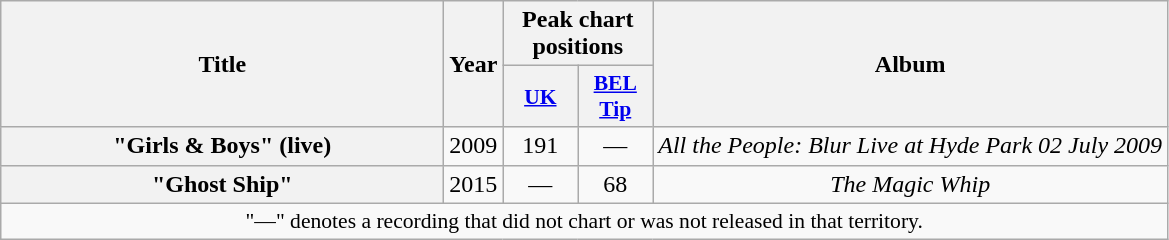<table class="wikitable plainrowheaders" style="text-align:center;" border="1">
<tr>
<th scope="col" rowspan="2" style="width:18em;">Title</th>
<th scope="col" rowspan="2">Year</th>
<th scope="col" colspan="2">Peak chart positions</th>
<th scope="col" rowspan="2">Album</th>
</tr>
<tr>
<th scope="col" style="width:3em;font-size:90%;"><a href='#'>UK</a><br></th>
<th scope="col" style="width:3em;font-size:90%;"><a href='#'>BEL<br>Tip</a><br></th>
</tr>
<tr>
<th scope="row">"Girls & Boys" (live)</th>
<td>2009</td>
<td>191</td>
<td>—</td>
<td><em>All the People: Blur Live at Hyde Park 02 July 2009</em></td>
</tr>
<tr>
<th scope="row">"Ghost Ship"</th>
<td>2015</td>
<td>—</td>
<td>68</td>
<td><em>The Magic Whip</em></td>
</tr>
<tr>
<td colspan="14" style="font-size:90%">"—" denotes a recording that did not chart or was not released in that territory.</td>
</tr>
</table>
